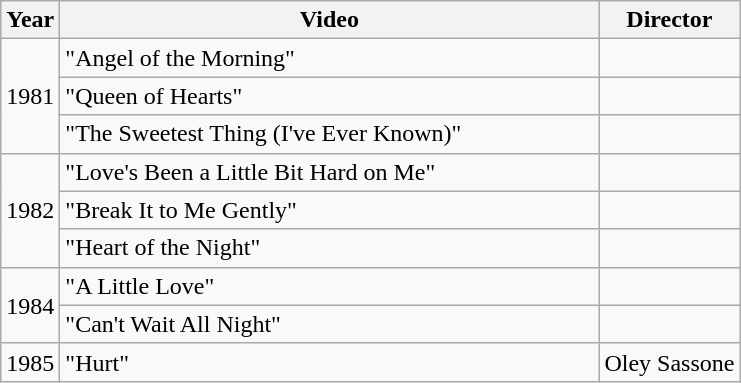<table class="wikitable">
<tr>
<th>Year</th>
<th style="width:22em;">Video</th>
<th>Director</th>
</tr>
<tr>
<td rowspan="3">1981</td>
<td>"Angel of the Morning"</td>
<td></td>
</tr>
<tr>
<td>"Queen of Hearts"</td>
<td></td>
</tr>
<tr>
<td>"The Sweetest Thing (I've Ever Known)"</td>
<td></td>
</tr>
<tr>
<td rowspan="3">1982</td>
<td>"Love's Been a Little Bit Hard on Me"</td>
<td></td>
</tr>
<tr>
<td>"Break It to Me Gently"</td>
<td></td>
</tr>
<tr>
<td>"Heart of the Night"</td>
<td></td>
</tr>
<tr>
<td rowspan="2">1984</td>
<td>"A Little Love"</td>
<td></td>
</tr>
<tr>
<td>"Can't Wait All Night"</td>
<td></td>
</tr>
<tr>
<td>1985</td>
<td>"Hurt"</td>
<td>Oley Sassone</td>
</tr>
</table>
